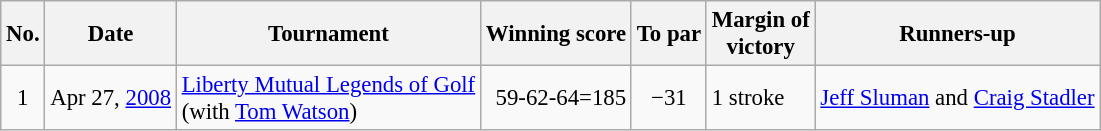<table class="wikitable" style="font-size:95%;">
<tr>
<th>No.</th>
<th>Date</th>
<th>Tournament</th>
<th>Winning score</th>
<th>To par</th>
<th>Margin of<br>victory</th>
<th>Runners-up</th>
</tr>
<tr>
<td align=center>1</td>
<td align=right>Apr 27, <a href='#'>2008</a></td>
<td><a href='#'>Liberty Mutual Legends of Golf</a><br>(with  <a href='#'>Tom Watson</a>)</td>
<td align=right>59-62-64=185</td>
<td align=center>−31</td>
<td>1 stroke</td>
<td> <a href='#'>Jeff Sluman</a> and  <a href='#'>Craig Stadler</a></td>
</tr>
</table>
